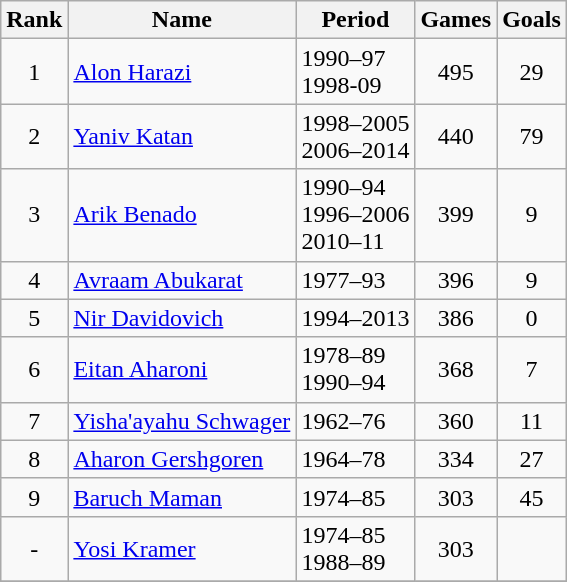<table class="wikitable">
<tr>
<th>Rank</th>
<th>Name</th>
<th>Period</th>
<th>Games</th>
<th>Goals</th>
</tr>
<tr>
<td align="center">1</td>
<td> <a href='#'>Alon Harazi</a></td>
<td>1990–97<br>1998-09</td>
<td align="center">495</td>
<td align="center">29</td>
</tr>
<tr>
<td align="center">2</td>
<td> <a href='#'>Yaniv Katan</a></td>
<td>1998–2005<br>2006–2014</td>
<td align="center">440</td>
<td align="center">79</td>
</tr>
<tr>
<td align="center">3</td>
<td> <a href='#'>Arik Benado</a></td>
<td>1990–94<br>1996–2006<br>2010–11</td>
<td align="center">399</td>
<td align="center">9</td>
</tr>
<tr>
<td align="center">4</td>
<td> <a href='#'>Avraam Abukarat</a></td>
<td>1977–93</td>
<td align="center">396</td>
<td align="center">9</td>
</tr>
<tr>
<td align="center">5</td>
<td> <a href='#'>Nir Davidovich</a></td>
<td>1994–2013</td>
<td align="center">386</td>
<td align="center">0</td>
</tr>
<tr>
<td align="center">6</td>
<td> <a href='#'>Eitan Aharoni</a></td>
<td>1978–89<br>1990–94</td>
<td align="center">368</td>
<td align="center">7</td>
</tr>
<tr>
<td align="center">7</td>
<td> <a href='#'>Yisha'ayahu Schwager</a></td>
<td>1962–76</td>
<td align="center">360</td>
<td align="center">11</td>
</tr>
<tr>
<td align="center">8</td>
<td> <a href='#'>Aharon Gershgoren</a></td>
<td>1964–78</td>
<td align="center">334</td>
<td align="center">27</td>
</tr>
<tr>
<td align="center">9</td>
<td> <a href='#'>Baruch Maman</a></td>
<td>1974–85</td>
<td align="center">303</td>
<td align="center">45</td>
</tr>
<tr>
<td align="center">-</td>
<td> <a href='#'>Yosi Kramer</a></td>
<td>1974–85<br>1988–89</td>
<td align="center">303</td>
<td align="center"></td>
</tr>
<tr>
</tr>
</table>
